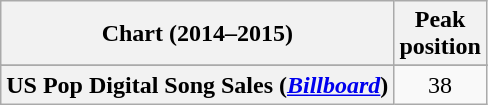<table class="wikitable sortable plainrowheaders" style="text-align:center">
<tr>
<th scope="col">Chart (2014–2015)</th>
<th scope="col">Peak<br>position</th>
</tr>
<tr>
</tr>
<tr>
<th scope="row">US Pop Digital Song Sales (<a href='#'><em>Billboard</em></a>)</th>
<td>38</td>
</tr>
</table>
